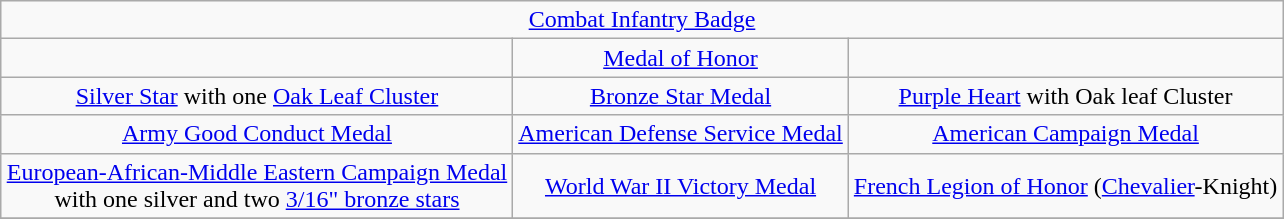<table class="wikitable" style="margin:1em auto; text-align:center;">
<tr>
<td colspan="13"><a href='#'>Combat Infantry Badge</a></td>
</tr>
<tr>
<td></td>
<td><a href='#'>Medal of Honor</a></td>
<td></td>
</tr>
<tr>
<td><a href='#'>Silver Star</a> with one <a href='#'>Oak Leaf Cluster</a></td>
<td><a href='#'>Bronze Star Medal</a></td>
<td><a href='#'>Purple Heart</a> with Oak leaf Cluster</td>
</tr>
<tr>
<td><a href='#'>Army Good Conduct Medal</a></td>
<td><a href='#'>American Defense Service Medal</a></td>
<td><a href='#'>American Campaign Medal</a></td>
</tr>
<tr>
<td><a href='#'>European-African-Middle Eastern Campaign Medal</a><br>with one silver and two <a href='#'>3/16" bronze stars</a></td>
<td><a href='#'>World War II Victory Medal</a></td>
<td><a href='#'>French Legion of Honor</a> (<a href='#'>Chevalier</a>-Knight)</td>
</tr>
<tr>
</tr>
</table>
